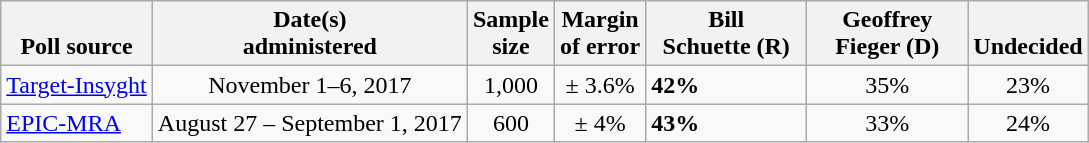<table class="wikitable">
<tr valign=bottom>
<th>Poll source</th>
<th>Date(s)<br>administered</th>
<th>Sample<br>size</th>
<th>Margin<br>of error</th>
<th style="width:100px;">Bill<br>Schuette (R)</th>
<th style="width:100px;">Geoffrey<br>Fieger (D)</th>
<th>Undecided</th>
</tr>
<tr>
<td><a href='#'>Target-Insyght</a></td>
<td align=center>November 1–6, 2017</td>
<td align=center>1,000</td>
<td align=center>± 3.6%</td>
<td><strong>42%</strong></td>
<td align=center>35%</td>
<td align=center>23%</td>
</tr>
<tr>
<td><a href='#'>EPIC-MRA</a></td>
<td align=center>August 27 – September 1, 2017</td>
<td align=center>600</td>
<td align=center>± 4%</td>
<td><strong>43%</strong></td>
<td align=center>33%</td>
<td align=center>24%</td>
</tr>
</table>
